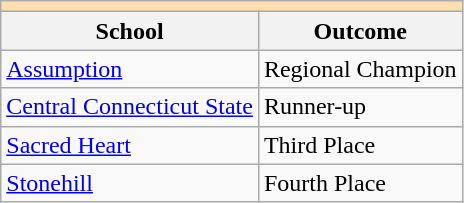<table class="wikitable" style="float:left; margin-right:1em;">
<tr>
<th colspan="3" style="background:#ffdead;"></th>
</tr>
<tr>
<th>School</th>
<th>Outcome</th>
</tr>
<tr>
<td><a href='#'>Assumption</a></td>
<td>Regional Champion</td>
</tr>
<tr>
<td><a href='#'>Central Connecticut State</a></td>
<td>Runner-up</td>
</tr>
<tr>
<td><a href='#'>Sacred Heart</a></td>
<td>Third Place</td>
</tr>
<tr>
<td><a href='#'>Stonehill</a></td>
<td>Fourth Place</td>
</tr>
</table>
